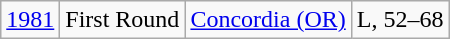<table class="wikitable">
<tr align="center">
<td><a href='#'>1981</a></td>
<td>First Round</td>
<td><a href='#'>Concordia (OR)</a></td>
<td>L, 52–68</td>
</tr>
</table>
